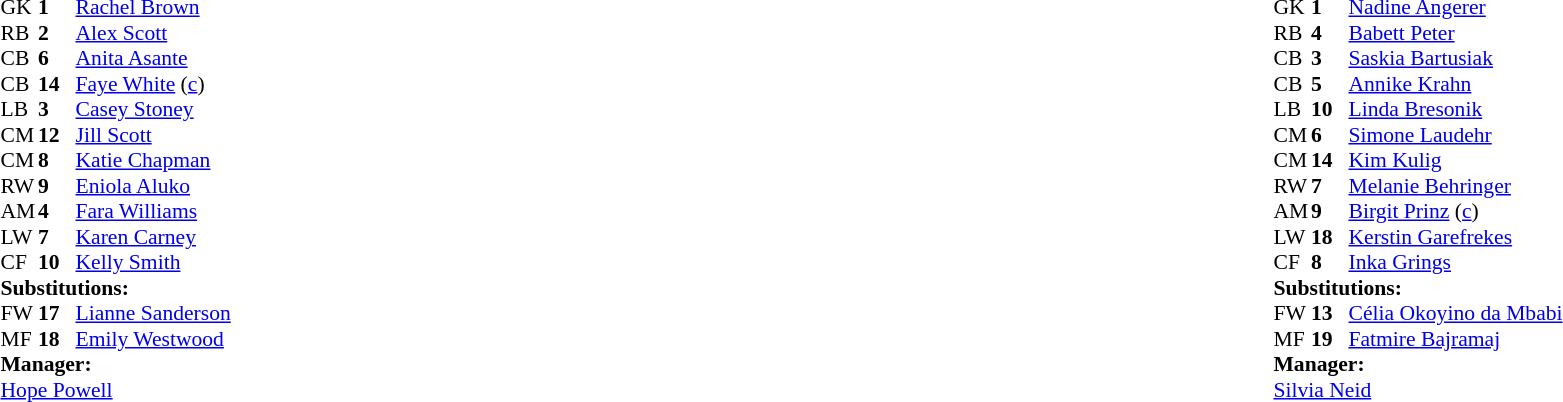<table width="100%">
<tr>
<td valign="top" width="40%"><br><table style="font-size:90%" cellspacing="0" cellpadding="0">
<tr>
<th width=25></th>
<th width=25></th>
</tr>
<tr>
<td>GK</td>
<td><strong>1</strong></td>
<td><a href='#'>Rachel Brown</a></td>
</tr>
<tr>
<td>RB</td>
<td><strong>2</strong></td>
<td><a href='#'>Alex Scott</a></td>
</tr>
<tr>
<td>CB</td>
<td><strong>6</strong></td>
<td><a href='#'>Anita Asante</a></td>
</tr>
<tr>
<td>CB</td>
<td><strong>14</strong></td>
<td><a href='#'>Faye White</a> (<a href='#'>c</a>)</td>
</tr>
<tr>
<td>LB</td>
<td><strong>3</strong></td>
<td><a href='#'>Casey Stoney</a></td>
<td></td>
</tr>
<tr>
<td>CM</td>
<td><strong>12</strong></td>
<td><a href='#'>Jill Scott</a></td>
</tr>
<tr>
<td>CM</td>
<td><strong>8</strong></td>
<td><a href='#'>Katie Chapman</a></td>
<td></td>
<td></td>
</tr>
<tr>
<td>RW</td>
<td><strong>9</strong></td>
<td><a href='#'>Eniola Aluko</a></td>
<td></td>
<td></td>
</tr>
<tr>
<td>AM</td>
<td><strong>4</strong></td>
<td><a href='#'>Fara Williams</a></td>
</tr>
<tr>
<td>LW</td>
<td><strong>7</strong></td>
<td><a href='#'>Karen Carney</a></td>
</tr>
<tr>
<td>CF</td>
<td><strong>10</strong></td>
<td><a href='#'>Kelly Smith</a></td>
</tr>
<tr>
<td colspan="3"><strong>Substitutions:</strong></td>
</tr>
<tr>
<td>FW</td>
<td><strong>17</strong></td>
<td><a href='#'>Lianne Sanderson</a></td>
<td></td>
<td></td>
</tr>
<tr>
<td>MF</td>
<td><strong>18</strong></td>
<td><a href='#'>Emily Westwood</a></td>
<td></td>
<td></td>
</tr>
<tr>
<td colspan="3"><strong>Manager:</strong></td>
</tr>
<tr>
<td colspan="3"><a href='#'>Hope Powell</a></td>
</tr>
</table>
</td>
<td valign="top"></td>
<td valign="top" width="50%"><br><table style="font-size:90%; margin:auto" cellspacing="0" cellpadding="0">
<tr>
<th width=25></th>
<th width=25></th>
</tr>
<tr>
<td>GK</td>
<td><strong>1</strong></td>
<td><a href='#'>Nadine Angerer</a></td>
</tr>
<tr>
<td>RB</td>
<td><strong>4</strong></td>
<td><a href='#'>Babett Peter</a></td>
</tr>
<tr>
<td>CB</td>
<td><strong>3</strong></td>
<td><a href='#'>Saskia Bartusiak</a></td>
</tr>
<tr>
<td>CB</td>
<td><strong>5</strong></td>
<td><a href='#'>Annike Krahn</a></td>
</tr>
<tr>
<td>LB</td>
<td><strong>10</strong></td>
<td><a href='#'>Linda Bresonik</a></td>
</tr>
<tr>
<td>CM</td>
<td><strong>6</strong></td>
<td><a href='#'>Simone Laudehr</a></td>
</tr>
<tr>
<td>CM</td>
<td><strong>14</strong></td>
<td><a href='#'>Kim Kulig</a></td>
</tr>
<tr>
<td>RW</td>
<td><strong>7</strong></td>
<td><a href='#'>Melanie Behringer</a></td>
<td></td>
<td></td>
</tr>
<tr>
<td>AM</td>
<td><strong>9</strong></td>
<td><a href='#'>Birgit Prinz</a> (<a href='#'>c</a>)</td>
</tr>
<tr>
<td>LW</td>
<td><strong>18</strong></td>
<td><a href='#'>Kerstin Garefrekes</a></td>
<td></td>
<td></td>
</tr>
<tr>
<td>CF</td>
<td><strong>8</strong></td>
<td><a href='#'>Inka Grings</a></td>
</tr>
<tr>
<td colspan=3><strong>Substitutions:</strong></td>
</tr>
<tr>
<td>FW</td>
<td><strong>13</strong></td>
<td><a href='#'>Célia Okoyino da Mbabi</a></td>
<td></td>
<td></td>
</tr>
<tr>
<td>MF</td>
<td><strong>19</strong></td>
<td><a href='#'>Fatmire Bajramaj</a></td>
<td></td>
<td></td>
</tr>
<tr>
<td colspan=3><strong>Manager:</strong></td>
</tr>
<tr>
<td colspan=3><a href='#'>Silvia Neid</a></td>
</tr>
</table>
</td>
</tr>
</table>
